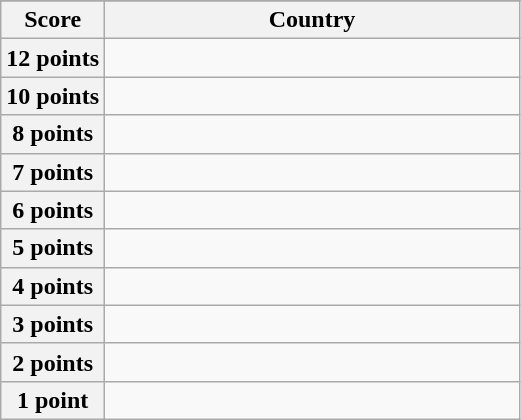<table class="wikitable">
<tr>
</tr>
<tr>
<th scope="col" width="20%">Score</th>
<th scope="col">Country</th>
</tr>
<tr>
<th scope="row">12 points</th>
<td></td>
</tr>
<tr>
<th scope="row">10 points</th>
<td></td>
</tr>
<tr>
<th scope="row">8 points</th>
<td></td>
</tr>
<tr>
<th scope="row">7 points</th>
<td></td>
</tr>
<tr>
<th scope="row">6 points</th>
<td></td>
</tr>
<tr>
<th scope="row">5 points</th>
<td></td>
</tr>
<tr>
<th scope="row">4 points</th>
<td></td>
</tr>
<tr>
<th scope="row">3 points</th>
<td></td>
</tr>
<tr>
<th scope="row">2 points</th>
<td></td>
</tr>
<tr>
<th scope="row">1 point</th>
<td></td>
</tr>
</table>
